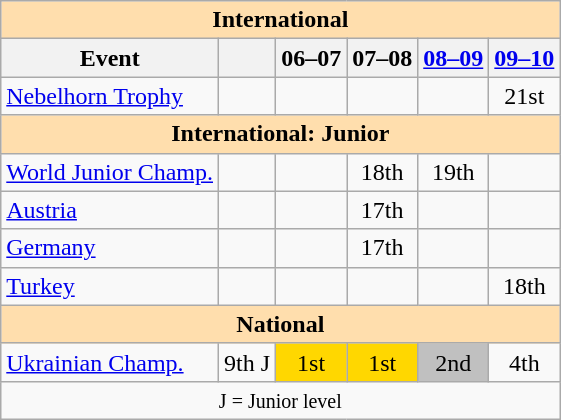<table class="wikitable" style="text-align:center">
<tr>
<th style="background-color: #ffdead; " colspan=6 align=center>International</th>
</tr>
<tr>
<th>Event</th>
<th></th>
<th>06–07</th>
<th>07–08</th>
<th><a href='#'>08–09</a></th>
<th><a href='#'>09–10</a></th>
</tr>
<tr>
<td align=left><a href='#'>Nebelhorn Trophy</a></td>
<td></td>
<td></td>
<td></td>
<td></td>
<td>21st</td>
</tr>
<tr>
<th style="background-color: #ffdead; " colspan=6 align=center>International: Junior</th>
</tr>
<tr>
<td align=left><a href='#'>World Junior Champ.</a></td>
<td></td>
<td></td>
<td>18th</td>
<td>19th</td>
<td></td>
</tr>
<tr>
<td align=left> <a href='#'>Austria</a></td>
<td></td>
<td></td>
<td>17th</td>
<td></td>
<td></td>
</tr>
<tr>
<td align=left> <a href='#'>Germany</a></td>
<td></td>
<td></td>
<td>17th</td>
<td></td>
<td></td>
</tr>
<tr>
<td align=left> <a href='#'>Turkey</a></td>
<td></td>
<td></td>
<td></td>
<td></td>
<td>18th</td>
</tr>
<tr>
<th style="background-color: #ffdead; " colspan=6 align=center>National</th>
</tr>
<tr>
<td align=left><a href='#'>Ukrainian Champ.</a></td>
<td>9th J</td>
<td bgcolor=gold>1st</td>
<td bgcolor=gold>1st</td>
<td bgcolor=silver>2nd</td>
<td>4th</td>
</tr>
<tr>
<td colspan=6 align=center><small> J = Junior level </small></td>
</tr>
</table>
